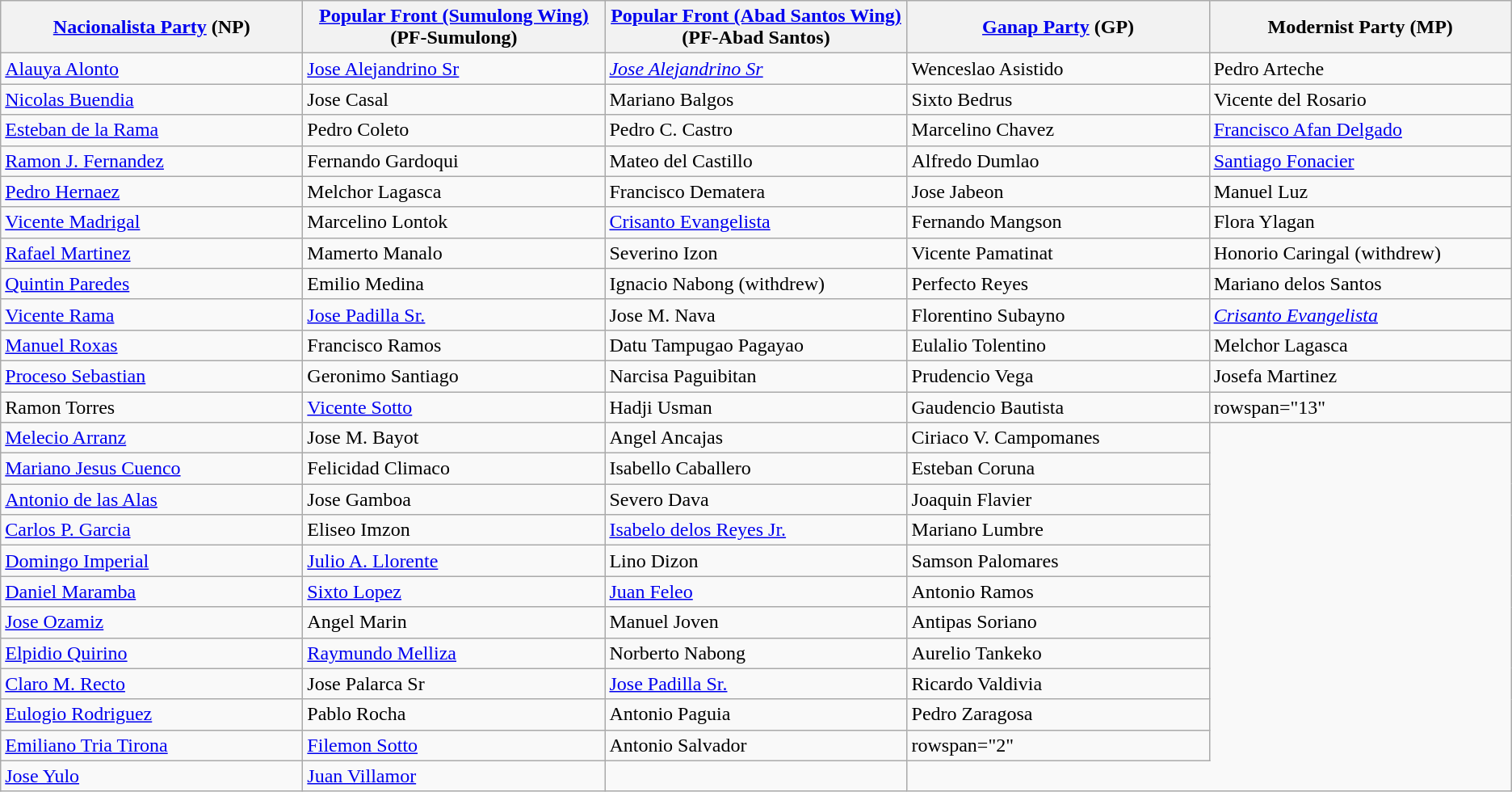<table class="wikitable">
<tr>
<th width="20%"><a href='#'>Nacionalista Party</a> (NP)</th>
<th width="20%"><a href='#'>Popular Front (Sumulong Wing)</a> (PF-Sumulong)</th>
<th width="20%"><a href='#'>Popular Front (Abad Santos Wing)</a> (PF-Abad Santos)</th>
<th width="20%"><a href='#'>Ganap Party</a> (GP)</th>
<th width="20%">Modernist Party (MP)</th>
</tr>
<tr>
<td><a href='#'>Alauya Alonto</a></td>
<td><a href='#'>Jose Alejandrino Sr</a></td>
<td><em><a href='#'>Jose Alejandrino Sr</a></em></td>
<td>Wenceslao Asistido</td>
<td>Pedro Arteche</td>
</tr>
<tr>
<td><a href='#'>Nicolas Buendia</a></td>
<td>Jose Casal</td>
<td>Mariano Balgos</td>
<td>Sixto Bedrus</td>
<td>Vicente del Rosario</td>
</tr>
<tr>
<td><a href='#'>Esteban de la Rama</a></td>
<td>Pedro Coleto</td>
<td>Pedro C. Castro</td>
<td>Marcelino Chavez</td>
<td><a href='#'>Francisco Afan Delgado</a></td>
</tr>
<tr>
<td><a href='#'>Ramon J. Fernandez</a></td>
<td>Fernando Gardoqui</td>
<td>Mateo del Castillo</td>
<td>Alfredo Dumlao</td>
<td><a href='#'>Santiago Fonacier</a></td>
</tr>
<tr>
<td><a href='#'>Pedro Hernaez</a></td>
<td>Melchor Lagasca</td>
<td>Francisco Dematera</td>
<td>Jose Jabeon</td>
<td>Manuel Luz</td>
</tr>
<tr>
<td><a href='#'>Vicente Madrigal</a></td>
<td>Marcelino Lontok</td>
<td><a href='#'>Crisanto Evangelista</a></td>
<td>Fernando Mangson</td>
<td>Flora Ylagan</td>
</tr>
<tr>
<td><a href='#'>Rafael Martinez</a></td>
<td>Mamerto Manalo</td>
<td>Severino Izon</td>
<td>Vicente Pamatinat</td>
<td>Honorio Caringal (withdrew)</td>
</tr>
<tr>
<td><a href='#'>Quintin Paredes</a></td>
<td>Emilio Medina</td>
<td>Ignacio Nabong (withdrew)</td>
<td>Perfecto Reyes</td>
<td>Mariano delos Santos</td>
</tr>
<tr>
<td><a href='#'>Vicente Rama</a></td>
<td><a href='#'>Jose Padilla Sr.</a></td>
<td>Jose M. Nava</td>
<td>Florentino Subayno</td>
<td><em><a href='#'>Crisanto Evangelista</a></em></td>
</tr>
<tr>
<td><a href='#'>Manuel Roxas</a></td>
<td>Francisco Ramos</td>
<td>Datu Tampugao Pagayao</td>
<td>Eulalio Tolentino</td>
<td>Melchor Lagasca</td>
</tr>
<tr>
<td><a href='#'>Proceso Sebastian</a></td>
<td>Geronimo Santiago</td>
<td>Narcisa Paguibitan</td>
<td>Prudencio Vega</td>
<td>Josefa Martinez</td>
</tr>
<tr>
<td>Ramon Torres</td>
<td><a href='#'>Vicente Sotto</a></td>
<td>Hadji Usman</td>
<td>Gaudencio Bautista</td>
<td>rowspan="13" </td>
</tr>
<tr>
<td><a href='#'>Melecio Arranz</a></td>
<td>Jose M. Bayot</td>
<td>Angel Ancajas</td>
<td>Ciriaco V. Campomanes</td>
</tr>
<tr>
<td><a href='#'>Mariano Jesus Cuenco</a></td>
<td>Felicidad Climaco</td>
<td>Isabello Caballero</td>
<td>Esteban Coruna</td>
</tr>
<tr>
<td><a href='#'>Antonio de las Alas</a></td>
<td>Jose Gamboa</td>
<td>Severo Dava</td>
<td>Joaquin Flavier</td>
</tr>
<tr>
<td><a href='#'>Carlos P. Garcia</a></td>
<td>Eliseo Imzon</td>
<td><a href='#'>Isabelo delos Reyes Jr.</a></td>
<td>Mariano Lumbre</td>
</tr>
<tr>
<td><a href='#'>Domingo Imperial</a></td>
<td><a href='#'>Julio A. Llorente</a></td>
<td>Lino Dizon</td>
<td>Samson Palomares</td>
</tr>
<tr>
<td><a href='#'>Daniel Maramba</a></td>
<td><a href='#'>Sixto Lopez</a></td>
<td><a href='#'>Juan Feleo</a></td>
<td>Antonio Ramos</td>
</tr>
<tr>
<td><a href='#'>Jose Ozamiz</a></td>
<td>Angel Marin</td>
<td>Manuel Joven</td>
<td>Antipas Soriano</td>
</tr>
<tr>
<td><a href='#'>Elpidio Quirino</a></td>
<td><a href='#'>Raymundo Melliza</a></td>
<td>Norberto Nabong</td>
<td>Aurelio Tankeko</td>
</tr>
<tr>
<td><a href='#'>Claro M. Recto</a></td>
<td>Jose Palarca Sr</td>
<td><a href='#'>Jose Padilla Sr.</a></td>
<td>Ricardo Valdivia</td>
</tr>
<tr>
<td><a href='#'>Eulogio Rodriguez</a></td>
<td>Pablo Rocha</td>
<td>Antonio Paguia</td>
<td>Pedro Zaragosa</td>
</tr>
<tr>
<td><a href='#'>Emiliano Tria Tirona</a></td>
<td><a href='#'>Filemon Sotto</a></td>
<td>Antonio Salvador</td>
<td>rowspan="2" </td>
</tr>
<tr>
<td><a href='#'>Jose Yulo</a></td>
<td><a href='#'>Juan Villamor</a></td>
<td></td>
</tr>
</table>
